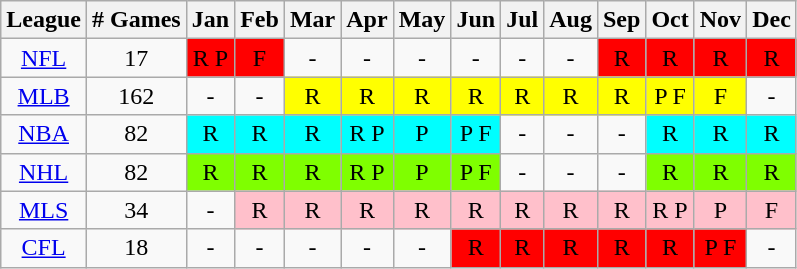<table class=wikitable style=text-align:center>
<tr>
<th>League</th>
<th># Games</th>
<th>Jan</th>
<th>Feb</th>
<th>Mar</th>
<th>Apr</th>
<th>May</th>
<th>Jun</th>
<th>Jul</th>
<th>Aug</th>
<th>Sep</th>
<th>Oct</th>
<th>Nov</th>
<th>Dec</th>
</tr>
<tr>
<td><a href='#'>NFL</a></td>
<td>17</td>
<td style="background-color: red;">R P</td>
<td style="background-color: red;">F</td>
<td>-</td>
<td>-</td>
<td>-</td>
<td>-</td>
<td>-</td>
<td>-</td>
<td style="background-color: red;">R</td>
<td style="background-color: red;">R</td>
<td style="background-color: red;">R</td>
<td style="background-color: red;">R</td>
</tr>
<tr>
<td> <a href='#'>MLB</a></td>
<td>162</td>
<td>-</td>
<td>-</td>
<td style="background-color: yellow;">R</td>
<td style="background-color: yellow;">R</td>
<td style="background-color: yellow;">R</td>
<td style="background-color: yellow;">R</td>
<td style="background-color: yellow;">R</td>
<td style="background-color: yellow;">R</td>
<td style="background-color: yellow;">R</td>
<td style="background-color: yellow;">P F</td>
<td style="background-color: yellow;">F </td>
<td>-</td>
</tr>
<tr>
<td><a href='#'>NBA</a></td>
<td>82</td>
<td style="background-color: aqua;">R</td>
<td style="background-color: aqua;">R</td>
<td style="background-color: aqua;">R</td>
<td style="background-color: aqua;">R P</td>
<td style="background-color: aqua;">P</td>
<td style="background-color: aqua;">P F</td>
<td>-</td>
<td>-</td>
<td>-</td>
<td style="background-color: aqua;">R</td>
<td style="background-color: aqua;">R</td>
<td style="background-color: aqua;">R</td>
</tr>
<tr>
<td><a href='#'>NHL</a></td>
<td>82</td>
<td style="background-color: chartreuse;">R</td>
<td style="background-color: chartreuse;">R</td>
<td style="background-color: chartreuse;">R</td>
<td style="background-color: chartreuse;">R P</td>
<td style="background-color: chartreuse;">P</td>
<td style="background-color: chartreuse;">P F</td>
<td>-</td>
<td>-</td>
<td>-</td>
<td style="background-color: chartreuse;">R</td>
<td style="background-color: chartreuse;">R</td>
<td style="background-color: chartreuse;">R</td>
</tr>
<tr>
<td> <a href='#'>MLS</a></td>
<td>34</td>
<td>-</td>
<td style="background-color: pink;">R</td>
<td style="background-color: pink;">R</td>
<td style="background-color: pink;">R</td>
<td style="background-color: pink;">R</td>
<td style="background-color: pink;">R</td>
<td style="background-color: pink;">R</td>
<td style="background-color: pink;">R</td>
<td style="background-color: pink;">R</td>
<td style="background-color: pink;">R P</td>
<td style="background-color: pink;">P</td>
<td style="background-color: pink;">F</td>
</tr>
<tr>
<td><a href='#'>CFL</a></td>
<td>18</td>
<td>-</td>
<td>-</td>
<td>-</td>
<td>-</td>
<td>-</td>
<td style="background-color: red;">R</td>
<td style="background-color: red;">R</td>
<td style="background-color: red;">R</td>
<td style="background-color: red;">R</td>
<td style="background-color: red;">R</td>
<td style="background-color: red;">P F</td>
<td>-</td>
</tr>
</table>
